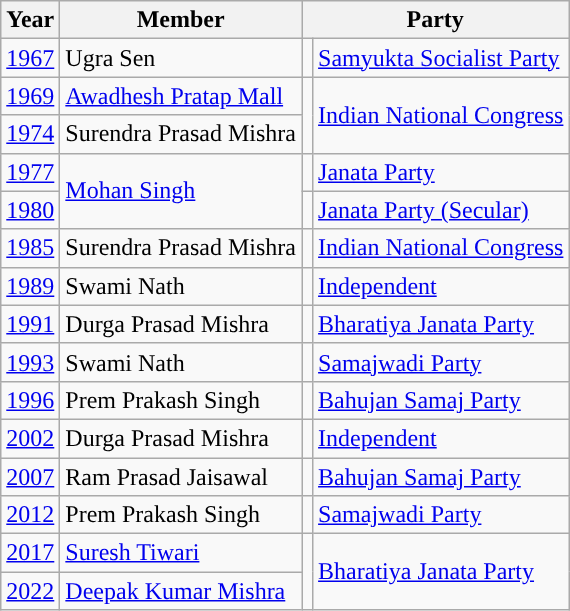<table class="wikitable">
<tr>
<th>Year</th>
<th>Member</th>
<th colspan="2">Party</th>
</tr>
<tr>
<td><a href='#'>1967</a></td>
<td>Ugra Sen</td>
<td style="background-color: "></td>
<td><a href='#'>Samyukta Socialist Party</a></td>
</tr>
<tr>
<td><a href='#'>1969</a></td>
<td><a href='#'>Awadhesh Pratap Mall</a></td>
<td rowspan="2" style="background-color: "></td>
<td rowspan="2"><a href='#'>Indian National Congress</a></td>
</tr>
<tr>
<td><a href='#'>1974</a></td>
<td>Surendra Prasad Mishra</td>
</tr>
<tr>
<td><a href='#'>1977</a></td>
<td rowspan="2"><a href='#'>Mohan Singh</a></td>
<td style="background-color: "></td>
<td><a href='#'>Janata Party</a></td>
</tr>
<tr>
<td><a href='#'>1980</a></td>
<td style="background-color: "></td>
<td><a href='#'>Janata Party (Secular)</a></td>
</tr>
<tr>
<td><a href='#'>1985</a></td>
<td>Surendra Prasad Mishra</td>
<td style="background-color: "></td>
<td><a href='#'>Indian National Congress</a></td>
</tr>
<tr>
<td><a href='#'>1989</a></td>
<td>Swami Nath</td>
<td style="background-color: "></td>
<td><a href='#'>Independent</a></td>
</tr>
<tr>
<td><a href='#'>1991</a></td>
<td>Durga Prasad Mishra</td>
<td style="background-color: "></td>
<td><a href='#'>Bharatiya Janata Party</a></td>
</tr>
<tr>
<td><a href='#'>1993</a></td>
<td>Swami Nath</td>
<td style="background-color: "></td>
<td><a href='#'>Samajwadi Party</a></td>
</tr>
<tr>
<td><a href='#'>1996</a></td>
<td>Prem Prakash Singh</td>
<td style="background-color: "></td>
<td><a href='#'>Bahujan Samaj Party</a></td>
</tr>
<tr>
<td><a href='#'>2002</a></td>
<td>Durga Prasad Mishra</td>
<td style="background-color: "></td>
<td><a href='#'>Independent</a></td>
</tr>
<tr>
<td><a href='#'>2007</a></td>
<td>Ram Prasad Jaisawal</td>
<td style="background-color: "></td>
<td><a href='#'>Bahujan Samaj Party</a></td>
</tr>
<tr>
<td><a href='#'>2012</a></td>
<td>Prem Prakash Singh</td>
<td style="background-color: "></td>
<td><a href='#'>Samajwadi Party</a></td>
</tr>
<tr>
<td><a href='#'>2017</a></td>
<td><a href='#'>Suresh Tiwari</a></td>
<td rowspan="2" style="background-color: "></td>
<td rowspan="2"><a href='#'>Bharatiya Janata Party</a></td>
</tr>
<tr>
<td><a href='#'>2022</a></td>
<td><a href='#'>Deepak Kumar Mishra</a></td>
</tr>
</table>
